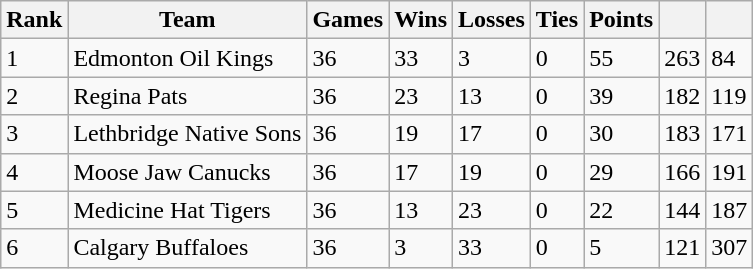<table class="wikitable">
<tr>
<th>Rank</th>
<th>Team</th>
<th>Games</th>
<th>Wins</th>
<th>Losses</th>
<th>Ties</th>
<th>Points</th>
<th></th>
<th></th>
</tr>
<tr>
<td>1</td>
<td>Edmonton Oil Kings</td>
<td>36</td>
<td>33</td>
<td>3</td>
<td>0</td>
<td>55</td>
<td>263</td>
<td>84</td>
</tr>
<tr>
<td>2</td>
<td>Regina Pats</td>
<td>36</td>
<td>23</td>
<td>13</td>
<td>0</td>
<td>39</td>
<td>182</td>
<td>119</td>
</tr>
<tr>
<td>3</td>
<td>Lethbridge Native Sons</td>
<td>36</td>
<td>19</td>
<td>17</td>
<td>0</td>
<td>30</td>
<td>183</td>
<td>171</td>
</tr>
<tr>
<td>4</td>
<td>Moose Jaw Canucks</td>
<td>36</td>
<td>17</td>
<td>19</td>
<td>0</td>
<td>29</td>
<td>166</td>
<td>191</td>
</tr>
<tr>
<td>5</td>
<td>Medicine Hat Tigers</td>
<td>36</td>
<td>13</td>
<td>23</td>
<td>0</td>
<td>22</td>
<td>144</td>
<td>187</td>
</tr>
<tr>
<td>6</td>
<td>Calgary Buffaloes</td>
<td>36</td>
<td>3</td>
<td>33</td>
<td>0</td>
<td>5</td>
<td>121</td>
<td>307</td>
</tr>
</table>
